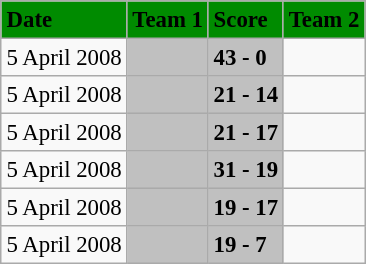<table class="wikitable" style="margin:0.5em auto; font-size:95%">
<tr bgcolor="#008B00">
<td><strong>Date</strong></td>
<td><strong>Team 1</strong></td>
<td><strong>Score</strong></td>
<td><strong>Team 2</strong></td>
</tr>
<tr>
<td>5 April 2008</td>
<td bgcolor="silver"><strong></strong></td>
<td bgcolor="silver"><strong>43 - 0</strong></td>
<td></td>
</tr>
<tr>
<td>5 April 2008</td>
<td bgcolor="silver"><strong></strong></td>
<td bgcolor="silver"><strong>21 - 14</strong></td>
<td></td>
</tr>
<tr>
<td>5 April 2008</td>
<td bgcolor="silver"><strong></strong></td>
<td bgcolor="silver"><strong>21 - 17</strong></td>
<td></td>
</tr>
<tr>
<td>5 April 2008</td>
<td bgcolor="silver"><strong></strong></td>
<td bgcolor="silver"><strong>31 - 19</strong></td>
<td></td>
</tr>
<tr>
<td>5 April 2008</td>
<td bgcolor="silver"><strong></strong></td>
<td bgcolor="silver"><strong>19 - 17</strong></td>
<td></td>
</tr>
<tr>
<td>5 April 2008</td>
<td bgcolor="silver"><strong></strong></td>
<td bgcolor="silver"><strong>19 - 7</strong></td>
<td></td>
</tr>
</table>
